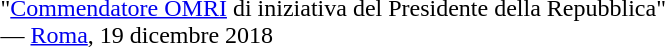<table>
<tr>
<td rowspan=2 style="width:60px; vertical-align:top;"></td>
<td></td>
</tr>
<tr>
<td>"<a href='#'>Commendatore OMRI</a> di iniziativa del Presidente della Repubblica"<br>— <a href='#'>Roma</a>, 19 dicembre 2018</td>
</tr>
</table>
